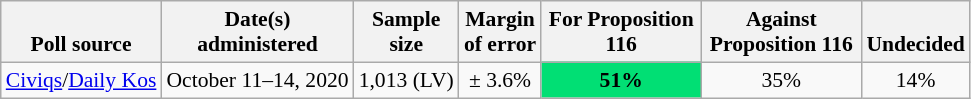<table class="wikitable" style="font-size:90%;text-align:center;">
<tr valign=bottom>
<th>Poll source</th>
<th>Date(s)<br>administered</th>
<th>Sample<br>size</th>
<th>Margin<br>of error</th>
<th style="width:100px;">For Proposition 116</th>
<th style="width:100px;">Against Proposition 116</th>
<th>Undecided</th>
</tr>
<tr>
<td style="text-align:left;"><a href='#'>Civiqs</a>/<a href='#'>Daily Kos</a></td>
<td>October 11–14, 2020</td>
<td>1,013 (LV)</td>
<td>± 3.6%</td>
<td style="background: rgb(1,223,116);"><strong>51%</strong></td>
<td>35%</td>
<td>14%</td>
</tr>
</table>
